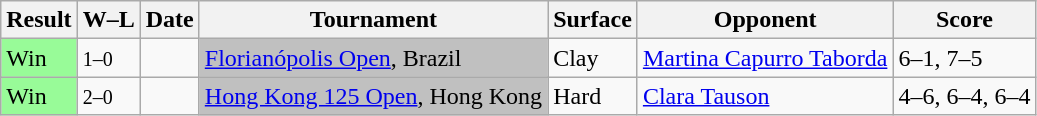<table class="sortable wikitable">
<tr>
<th>Result</th>
<th class="unsortable">W–L</th>
<th>Date</th>
<th>Tournament</th>
<th>Surface</th>
<th>Opponent</th>
<th class="unsortable">Score</th>
</tr>
<tr>
<td bgcolor=98FB98>Win</td>
<td><small>1–0</small></td>
<td><a href='#'></a></td>
<td bgcolor=silver><a href='#'>Florianópolis Open</a>, Brazil</td>
<td>Clay</td>
<td> <a href='#'>Martina Capurro Taborda</a></td>
<td>6–1, 7–5</td>
</tr>
<tr>
<td bgcolor=98FB98>Win</td>
<td><small>2–0</small></td>
<td><a href='#'></a></td>
<td bgcolor=silver><a href='#'>Hong Kong 125 Open</a>, Hong Kong</td>
<td>Hard</td>
<td> <a href='#'>Clara Tauson</a></td>
<td>4–6, 6–4, 6–4</td>
</tr>
</table>
